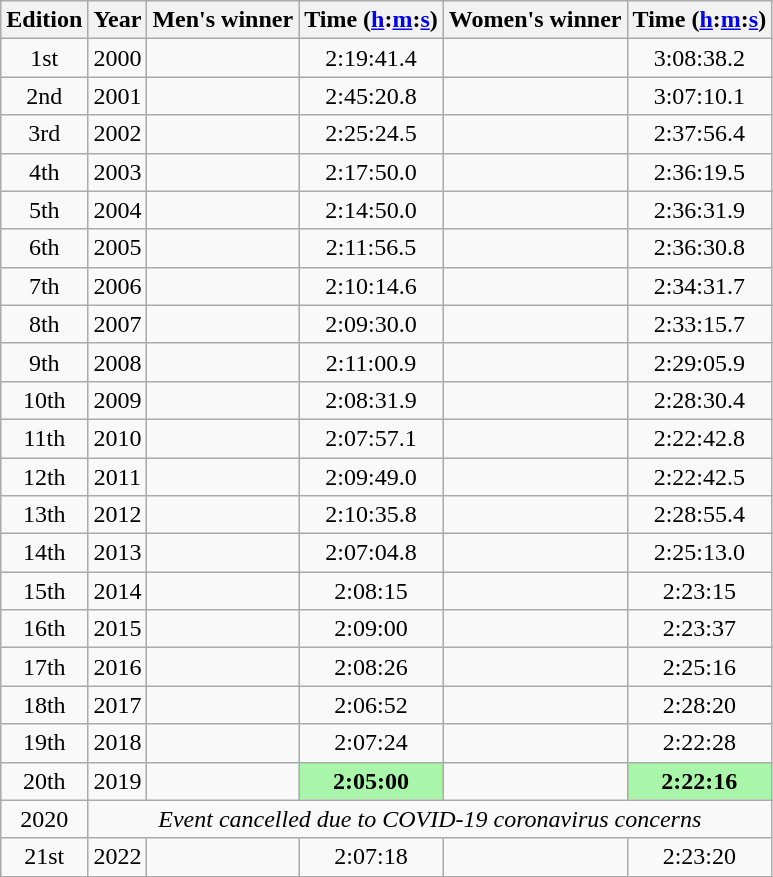<table class="wikitable sortable" style="text-align:center">
<tr>
<th class=unsortable>Edition</th>
<th>Year</th>
<th class=unsortable>Men's winner</th>
<th>Time (<a href='#'>h</a>:<a href='#'>m</a>:<a href='#'>s</a>)</th>
<th class=unsortable>Women's winner</th>
<th>Time (<a href='#'>h</a>:<a href='#'>m</a>:<a href='#'>s</a>)</th>
</tr>
<tr>
<td>1st</td>
<td>2000</td>
<td align=left></td>
<td>2:19:41.4</td>
<td align=left></td>
<td>3:08:38.2</td>
</tr>
<tr>
<td>2nd</td>
<td>2001</td>
<td align=left></td>
<td>2:45:20.8</td>
<td align=left></td>
<td>3:07:10.1</td>
</tr>
<tr>
<td>3rd</td>
<td>2002</td>
<td align=left></td>
<td>2:25:24.5</td>
<td align=left></td>
<td>2:37:56.4</td>
</tr>
<tr>
<td>4th</td>
<td>2003</td>
<td align=left></td>
<td>2:17:50.0</td>
<td align=left></td>
<td>2:36:19.5</td>
</tr>
<tr>
<td>5th</td>
<td>2004</td>
<td align=left></td>
<td>2:14:50.0</td>
<td align=left></td>
<td>2:36:31.9</td>
</tr>
<tr>
<td>6th</td>
<td>2005</td>
<td align=left></td>
<td>2:11:56.5</td>
<td align=left></td>
<td>2:36:30.8</td>
</tr>
<tr>
<td>7th</td>
<td>2006</td>
<td align=left></td>
<td>2:10:14.6</td>
<td align=left></td>
<td>2:34:31.7</td>
</tr>
<tr>
<td>8th</td>
<td>2007</td>
<td align=left></td>
<td>2:09:30.0</td>
<td align=left></td>
<td>2:33:15.7</td>
</tr>
<tr>
<td>9th</td>
<td>2008</td>
<td align=left></td>
<td>2:11:00.9</td>
<td align=left></td>
<td>2:29:05.9</td>
</tr>
<tr>
<td>10th</td>
<td>2009</td>
<td align=left></td>
<td>2:08:31.9</td>
<td align=left></td>
<td>2:28:30.4</td>
</tr>
<tr>
<td>11th</td>
<td>2010</td>
<td align=left></td>
<td>2:07:57.1</td>
<td align=left></td>
<td>2:22:42.8</td>
</tr>
<tr>
<td>12th</td>
<td>2011</td>
<td align=left></td>
<td>2:09:49.0</td>
<td align=left></td>
<td>2:22:42.5</td>
</tr>
<tr>
<td>13th</td>
<td>2012</td>
<td align=left></td>
<td>2:10:35.8</td>
<td align=left></td>
<td>2:28:55.4</td>
</tr>
<tr>
<td>14th</td>
<td>2013</td>
<td align=left></td>
<td>2:07:04.8</td>
<td align=left></td>
<td>2:25:13.0</td>
</tr>
<tr>
<td>15th</td>
<td>2014</td>
<td align=left></td>
<td>2:08:15</td>
<td align=left></td>
<td>2:23:15</td>
</tr>
<tr>
<td>16th</td>
<td>2015</td>
<td align=left></td>
<td>2:09:00</td>
<td align=left></td>
<td>2:23:37</td>
</tr>
<tr>
<td>17th</td>
<td>2016</td>
<td align=left></td>
<td>2:08:26</td>
<td align=left></td>
<td>2:25:16</td>
</tr>
<tr>
<td>18th</td>
<td>2017</td>
<td align=left></td>
<td>2:06:52</td>
<td align=left></td>
<td>2:28:20</td>
</tr>
<tr>
<td>19th</td>
<td>2018</td>
<td align=left></td>
<td>2:07:24</td>
<td align=left></td>
<td>2:22:28</td>
</tr>
<tr>
<td>20th</td>
<td>2019</td>
<td align=left></td>
<td bgcolor=#A9F5A9><strong>2:05:00</strong></td>
<td align=left></td>
<td bgcolor=#A9F5A9><strong>2:22:16</strong></td>
</tr>
<tr>
<td>2020</td>
<td colspan="9" rowspan="1" align="center"><em>Event cancelled due to COVID-19 coronavirus concerns</em></td>
</tr>
<tr>
<td>21st</td>
<td>2022</td>
<td align=left></td>
<td>2:07:18</td>
<td align=left></td>
<td>2:23:20</td>
</tr>
</table>
